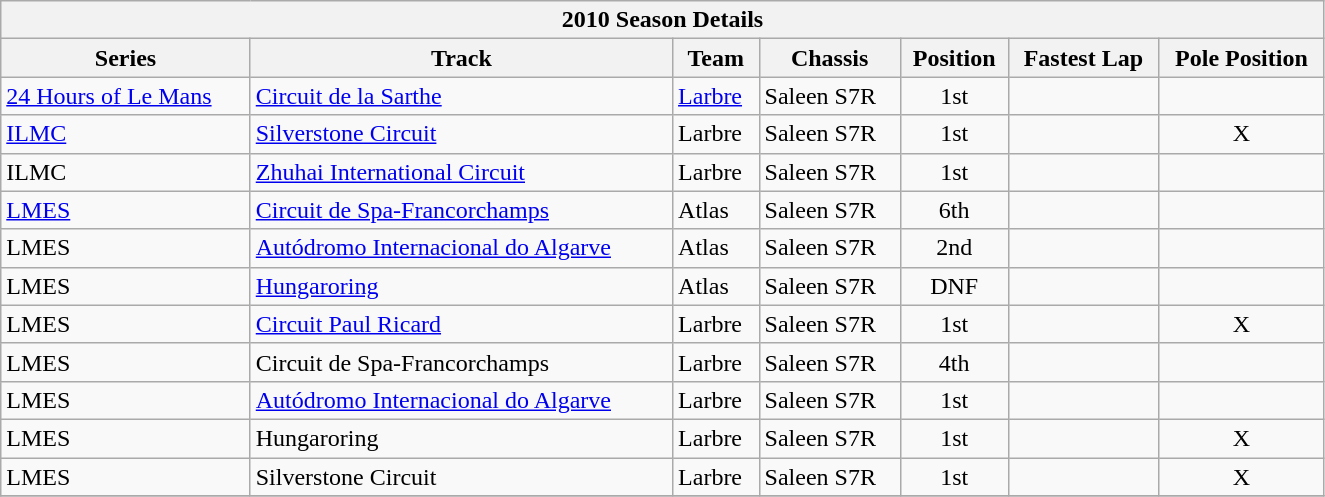<table class="wikitable collapsible collapsed">
<tr>
<th colspan="7" width="875px">2010 Season Details</th>
</tr>
<tr>
<th scope="col">Series</th>
<th scope="col">Track</th>
<th scope="col">Team</th>
<th scope="col">Chassis</th>
<th scope="col">Position</th>
<th scope="col">Fastest Lap</th>
<th scope="col">Pole Position</th>
</tr>
<tr>
<td><a href='#'>24 Hours of Le Mans</a></td>
<td><a href='#'>Circuit de la Sarthe</a></td>
<td><a href='#'>Larbre</a></td>
<td>Saleen S7R</td>
<td style="text-align:center">1st</td>
<td style="text-align:center"></td>
<td style="text-align:center"></td>
</tr>
<tr>
<td><a href='#'>ILMC</a></td>
<td><a href='#'>Silverstone Circuit</a></td>
<td>Larbre</td>
<td>Saleen S7R</td>
<td style="text-align:center">1st</td>
<td style="text-align:center"></td>
<td style="text-align:center">X</td>
</tr>
<tr>
<td>ILMC</td>
<td><a href='#'>Zhuhai International Circuit</a></td>
<td>Larbre</td>
<td>Saleen S7R</td>
<td style="text-align:center">1st</td>
<td style="text-align:center"></td>
<td style="text-align:center"></td>
</tr>
<tr>
<td><a href='#'>LMES</a></td>
<td><a href='#'>Circuit de Spa-Francorchamps</a></td>
<td>Atlas</td>
<td>Saleen S7R</td>
<td style="text-align:center">6th</td>
<td style="text-align:center"></td>
<td style="text-align:center"></td>
</tr>
<tr>
<td>LMES</td>
<td><a href='#'>Autódromo Internacional do Algarve</a></td>
<td>Atlas</td>
<td>Saleen S7R</td>
<td style="text-align:center">2nd</td>
<td style="text-align:center"></td>
<td style="text-align:center"></td>
</tr>
<tr>
<td>LMES</td>
<td><a href='#'>Hungaroring</a></td>
<td>Atlas</td>
<td>Saleen S7R</td>
<td style="text-align:center">DNF</td>
<td style="text-align:center"></td>
<td style="text-align:center"></td>
</tr>
<tr>
<td>LMES</td>
<td><a href='#'>Circuit Paul Ricard</a></td>
<td>Larbre</td>
<td>Saleen S7R</td>
<td style="text-align:center">1st</td>
<td style="text-align:center"></td>
<td style="text-align:center">X</td>
</tr>
<tr>
<td>LMES</td>
<td>Circuit de Spa-Francorchamps</td>
<td>Larbre</td>
<td>Saleen S7R</td>
<td style="text-align:center">4th</td>
<td style="text-align:center"></td>
<td style="text-align:center"></td>
</tr>
<tr>
<td>LMES</td>
<td><a href='#'>Autódromo Internacional do Algarve</a></td>
<td>Larbre</td>
<td>Saleen S7R</td>
<td style="text-align:center">1st</td>
<td style="text-align:center"></td>
<td style="text-align:center"></td>
</tr>
<tr>
<td>LMES</td>
<td>Hungaroring</td>
<td>Larbre</td>
<td>Saleen S7R</td>
<td style="text-align:center">1st</td>
<td style="text-align:center"></td>
<td style="text-align:center">X</td>
</tr>
<tr>
<td>LMES</td>
<td>Silverstone Circuit</td>
<td>Larbre</td>
<td>Saleen S7R</td>
<td style="text-align:center">1st</td>
<td style="text-align:center"></td>
<td style="text-align:center">X</td>
</tr>
<tr>
</tr>
</table>
